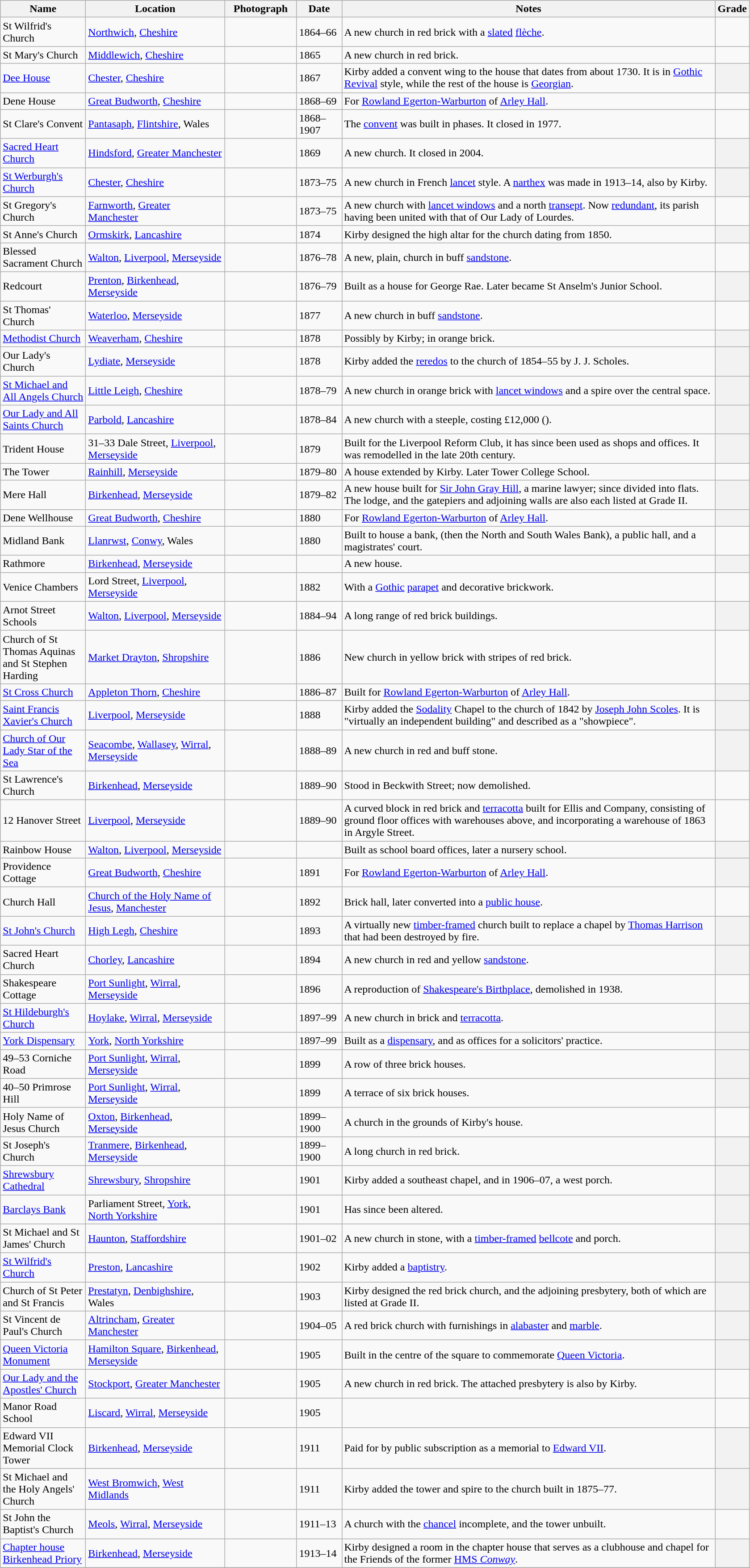<table class="wikitable sortable">
<tr>
<th style="width:120px">Name</th>
<th style="width:200px">Location</th>
<th style="width:100px" class="unsortable">Photograph</th>
<th style="width:60px">Date</th>
<th style="width:550px" class="unsortable">Notes</th>
<th style="width:24px">Grade</th>
</tr>
<tr>
<td>St Wilfrid's Church</td>
<td><a href='#'>Northwich</a>, <a href='#'>Cheshire</a><br><small></small></td>
<td></td>
<td>1864–66</td>
<td>A new church in red brick with a <a href='#'>slated</a> <a href='#'>flèche</a>.</td>
<td></td>
</tr>
<tr>
<td>St Mary's Church</td>
<td><a href='#'>Middlewich</a>, <a href='#'>Cheshire</a><br><small></small></td>
<td></td>
<td>1865</td>
<td>A new church in red brick.</td>
<td></td>
</tr>
<tr>
<td><a href='#'>Dee House</a></td>
<td><a href='#'>Chester</a>, <a href='#'>Cheshire</a><br><small></small></td>
<td></td>
<td>1867</td>
<td>Kirby added a convent wing to the house that dates from about 1730.  It is in <a href='#'>Gothic Revival</a> style, while the rest of the house is <a href='#'>Georgian</a>.</td>
<th></th>
</tr>
<tr>
<td>Dene House</td>
<td><a href='#'>Great Budworth</a>, <a href='#'>Cheshire</a><br><small></small></td>
<td></td>
<td>1868–69</td>
<td>For <a href='#'>Rowland Egerton-Warburton</a> of <a href='#'>Arley Hall</a>.</td>
<td></td>
</tr>
<tr>
<td>St Clare's Convent</td>
<td><a href='#'>Pantasaph</a>, <a href='#'>Flintshire</a>, Wales<br><small></small></td>
<td></td>
<td>1868–1907</td>
<td>The <a href='#'>convent</a> was built in phases.  It closed in 1977.</td>
<td></td>
</tr>
<tr>
<td><a href='#'>Sacred Heart Church</a></td>
<td><a href='#'>Hindsford</a>, <a href='#'>Greater Manchester</a><br><small></small></td>
<td></td>
<td>1869</td>
<td>A new church. It closed in 2004.</td>
<th></th>
</tr>
<tr>
<td><a href='#'>St Werburgh's Church</a></td>
<td><a href='#'>Chester</a>, <a href='#'>Cheshire</a><br><small></small></td>
<td></td>
<td>1873–75</td>
<td>A new church in French <a href='#'>lancet</a> style.  A <a href='#'>narthex</a> was made in 1913–14, also by Kirby.</td>
<th></th>
</tr>
<tr>
<td>St Gregory's Church</td>
<td><a href='#'>Farnworth</a>, <a href='#'>Greater Manchester</a><br><small></small></td>
<td></td>
<td>1873–75</td>
<td>A new church with <a href='#'>lancet windows</a> and a north <a href='#'>transept</a>.  Now <a href='#'>redundant</a>, its parish having been united with that of Our Lady of Lourdes.</td>
<td></td>
</tr>
<tr>
<td>St Anne's Church</td>
<td><a href='#'>Ormskirk</a>, <a href='#'>Lancashire</a><br><small></small></td>
<td></td>
<td>1874</td>
<td>Kirby designed the high altar for the church dating from 1850.</td>
<th></th>
</tr>
<tr>
<td>Blessed Sacrament Church</td>
<td><a href='#'>Walton</a>, <a href='#'>Liverpool</a>, <a href='#'>Merseyside</a><br><small></small></td>
<td></td>
<td>1876–78</td>
<td>A new, plain, church in buff <a href='#'>sandstone</a>.</td>
<td></td>
</tr>
<tr>
<td>Redcourt</td>
<td><a href='#'>Prenton</a>, <a href='#'>Birkenhead</a>, <a href='#'>Merseyside</a><br><small></small></td>
<td></td>
<td>1876–79</td>
<td>Built as a house for George Rae.  Later became St Anselm's Junior School.</td>
<th></th>
</tr>
<tr>
<td>St Thomas' Church</td>
<td><a href='#'>Waterloo</a>, <a href='#'>Merseyside</a><br><small></small></td>
<td></td>
<td>1877</td>
<td>A new church in buff <a href='#'>sandstone</a>.</td>
<td></td>
</tr>
<tr>
<td><a href='#'>Methodist Church</a></td>
<td><a href='#'>Weaverham</a>, <a href='#'>Cheshire</a><br><small></small></td>
<td></td>
<td>1878</td>
<td>Possibly by Kirby; in orange brick.</td>
<th></th>
</tr>
<tr>
<td>Our Lady's Church</td>
<td><a href='#'>Lydiate</a>, <a href='#'>Merseyside</a><br><small></small></td>
<td></td>
<td>1878</td>
<td>Kirby added the <a href='#'>reredos</a> to the church of 1854–55 by J. J. Scholes.</td>
<th></th>
</tr>
<tr>
<td><a href='#'>St Michael and All Angels Church</a></td>
<td><a href='#'>Little Leigh</a>, <a href='#'>Cheshire</a><br><small></small></td>
<td></td>
<td>1878–79</td>
<td>A new church in orange brick with <a href='#'>lancet windows</a> and a spire over the central space.</td>
<th></th>
</tr>
<tr>
<td><a href='#'>Our Lady and All Saints Church</a></td>
<td><a href='#'>Parbold</a>, <a href='#'>Lancashire</a><br><small></small></td>
<td></td>
<td>1878–84</td>
<td>A new church with a steeple, costing £12,000 ().</td>
<th></th>
</tr>
<tr>
<td>Trident House</td>
<td>31–33 Dale Street, <a href='#'>Liverpool</a>, <a href='#'>Merseyside</a><br><small></small></td>
<td></td>
<td>1879</td>
<td>Built for the Liverpool Reform Club, it has since been used as shops and offices.  It was remodelled in the late 20th century.</td>
<th></th>
</tr>
<tr>
<td>The Tower</td>
<td><a href='#'>Rainhill</a>, <a href='#'>Merseyside</a><br><small></small></td>
<td></td>
<td>1879–80</td>
<td>A house extended by Kirby.  Later Tower College School.</td>
<td></td>
</tr>
<tr>
<td>Mere Hall</td>
<td><a href='#'>Birkenhead</a>, <a href='#'>Merseyside</a><br><small></small></td>
<td></td>
<td>1879–82</td>
<td>A new house built for <a href='#'>Sir John Gray Hill</a>, a marine lawyer; since divided into flats.  The lodge, and the gatepiers and adjoining walls are also each listed at Grade II.</td>
<th></th>
</tr>
<tr>
<td>Dene Wellhouse</td>
<td><a href='#'>Great Budworth</a>, <a href='#'>Cheshire</a><br><small></small></td>
<td></td>
<td>1880</td>
<td>For <a href='#'>Rowland Egerton-Warburton</a> of <a href='#'>Arley Hall</a>.</td>
<th></th>
</tr>
<tr>
<td>Midland Bank</td>
<td><a href='#'>Llanrwst</a>, <a href='#'>Conwy</a>, Wales<br><small></small></td>
<td></td>
<td>1880</td>
<td>Built to house a bank, (then the North and South Wales Bank), a public hall, and a magistrates' court.</td>
<td></td>
</tr>
<tr>
<td>Rathmore</td>
<td><a href='#'>Birkenhead</a>, <a href='#'>Merseyside</a><br><small></small></td>
<td></td>
<td></td>
<td>A new house.</td>
<th></th>
</tr>
<tr>
<td>Venice Chambers</td>
<td>Lord Street, <a href='#'>Liverpool</a>, <a href='#'>Merseyside</a><br><small></small></td>
<td></td>
<td>1882</td>
<td>With a <a href='#'>Gothic</a> <a href='#'>parapet</a> and decorative brickwork.</td>
<td></td>
</tr>
<tr>
<td>Arnot Street Schools</td>
<td><a href='#'>Walton</a>, <a href='#'>Liverpool</a>, <a href='#'>Merseyside</a><br><small></small></td>
<td></td>
<td>1884–94</td>
<td>A long range of red brick buildings.</td>
<th></th>
</tr>
<tr>
<td>Church of St Thomas Aquinas and St Stephen Harding</td>
<td><a href='#'>Market Drayton</a>, <a href='#'>Shropshire</a><br><small></small></td>
<td></td>
<td>1886</td>
<td>New church in yellow brick with stripes of red brick.</td>
<td></td>
</tr>
<tr>
<td><a href='#'>St Cross Church</a></td>
<td><a href='#'>Appleton Thorn</a>, <a href='#'>Cheshire</a><br><small></small></td>
<td></td>
<td>1886–87</td>
<td>Built for <a href='#'>Rowland Egerton-Warburton</a> of <a href='#'>Arley Hall</a>.</td>
<th></th>
</tr>
<tr>
<td><a href='#'>Saint Francis Xavier's Church</a></td>
<td><a href='#'>Liverpool</a>, <a href='#'>Merseyside</a><br><small></small></td>
<td></td>
<td>1888</td>
<td>Kirby added the <a href='#'>Sodality</a> Chapel to the church of 1842 by <a href='#'>Joseph John Scoles</a>.  It is "virtually an independent building" and described as a "showpiece".</td>
<th></th>
</tr>
<tr>
<td><a href='#'>Church of Our Lady Star of the Sea</a></td>
<td><a href='#'>Seacombe</a>, <a href='#'>Wallasey</a>, <a href='#'>Wirral</a>, <a href='#'>Merseyside</a><br><small></small></td>
<td></td>
<td>1888–89</td>
<td>A new church in red and buff stone.</td>
<th></th>
</tr>
<tr>
<td>St Lawrence's Church</td>
<td><a href='#'>Birkenhead</a>, <a href='#'>Merseyside</a></td>
<td></td>
<td>1889–90</td>
<td>Stood in Beckwith Street; now demolished.</td>
<td></td>
</tr>
<tr>
<td>12 Hanover Street</td>
<td><a href='#'>Liverpool</a>, <a href='#'>Merseyside</a><br><small></small></td>
<td></td>
<td>1889–90</td>
<td>A curved block in red brick and <a href='#'>terracotta</a> built for Ellis and Company, consisting of ground floor offices with warehouses above, and incorporating a warehouse of 1863 in Argyle Street.</td>
<td></td>
</tr>
<tr>
<td>Rainbow House</td>
<td Arnot Street,><a href='#'>Walton</a>, <a href='#'>Liverpool</a>, <a href='#'>Merseyside</a><br><small></small></td>
<td></td>
<td></td>
<td>Built as school board offices, later a nursery school.</td>
<th></th>
</tr>
<tr>
<td>Providence Cottage</td>
<td><a href='#'>Great Budworth</a>, <a href='#'>Cheshire</a><br><small></small></td>
<td></td>
<td>1891</td>
<td>For <a href='#'>Rowland Egerton-Warburton</a> of <a href='#'>Arley Hall</a>.</td>
<th></th>
</tr>
<tr>
<td>Church Hall</td>
<td><a href='#'>Church of the Holy Name of Jesus</a>, <a href='#'>Manchester</a><br><small></small></td>
<td></td>
<td>1892</td>
<td>Brick hall, later converted into a <a href='#'>public house</a>.</td>
<td></td>
</tr>
<tr>
<td><a href='#'>St John's Church</a></td>
<td><a href='#'>High Legh</a>, <a href='#'>Cheshire</a><br><small></small></td>
<td></td>
<td>1893</td>
<td>A virtually new <a href='#'>timber-framed</a> church built to replace a chapel by <a href='#'>Thomas Harrison</a> that had been destroyed by fire.</td>
<th></th>
</tr>
<tr>
<td>Sacred Heart Church</td>
<td><a href='#'>Chorley</a>, <a href='#'>Lancashire</a><br><small></small></td>
<td></td>
<td>1894</td>
<td>A new church in red and yellow <a href='#'>sandstone</a>.</td>
<th></th>
</tr>
<tr>
<td>Shakespeare Cottage</td>
<td><a href='#'>Port Sunlight</a>, <a href='#'>Wirral</a>, <a href='#'>Merseyside</a></td>
<td></td>
<td>1896</td>
<td>A reproduction of <a href='#'>Shakespeare's Birthplace</a>, demolished in 1938.</td>
<td></td>
</tr>
<tr>
<td><a href='#'>St Hildeburgh's Church</a></td>
<td><a href='#'>Hoylake</a>, <a href='#'>Wirral</a>, <a href='#'>Merseyside</a><br><small></small></td>
<td></td>
<td>1897–99</td>
<td>A new church in brick and <a href='#'>terracotta</a>.</td>
<th></th>
</tr>
<tr>
<td><a href='#'>York Dispensary</a></td>
<td><a href='#'>York</a>, <a href='#'>North Yorkshire</a><br><small></small></td>
<td></td>
<td>1897–99</td>
<td>Built as a <a href='#'>dispensary</a>, and as offices for a solicitors' practice.</td>
<th></th>
</tr>
<tr>
<td>49–53 Corniche Road</td>
<td><a href='#'>Port Sunlight</a>, <a href='#'>Wirral</a>, <a href='#'>Merseyside</a><br><small></small></td>
<td></td>
<td>1899</td>
<td>A row of three brick houses.</td>
<th></th>
</tr>
<tr>
<td>40–50 Primrose Hill</td>
<td><a href='#'>Port Sunlight</a>, <a href='#'>Wirral</a>, <a href='#'>Merseyside</a><br><small></small></td>
<td></td>
<td>1899</td>
<td>A terrace of six brick houses.</td>
<th></th>
</tr>
<tr>
<td>Holy Name of Jesus Church</td>
<td><a href='#'>Oxton</a>, <a href='#'>Birkenhead</a>, <a href='#'>Merseyside</a><br><small></small></td>
<td></td>
<td>1899–1900</td>
<td>A church in the grounds of Kirby's house.</td>
<td></td>
</tr>
<tr>
<td>St Joseph's Church</td>
<td><a href='#'>Tranmere</a>, <a href='#'>Birkenhead</a>, <a href='#'>Merseyside</a><br><small></small></td>
<td></td>
<td>1899–1900</td>
<td>A long church in red brick.</td>
<th></th>
</tr>
<tr>
<td><a href='#'>Shrewsbury Cathedral</a></td>
<td><a href='#'>Shrewsbury</a>, <a href='#'>Shropshire</a><br><small></small></td>
<td></td>
<td>1901</td>
<td>Kirby added a southeast chapel, and in 1906–07, a west porch.</td>
<th></th>
</tr>
<tr>
<td><a href='#'>Barclays Bank</a></td>
<td>Parliament Street, <a href='#'>York</a>,<br><a href='#'>North Yorkshire</a><br><small></small></td>
<td></td>
<td>1901</td>
<td>Has since been altered.</td>
<th></th>
</tr>
<tr>
<td>St Michael and St James' Church</td>
<td><a href='#'>Haunton</a>, <a href='#'>Staffordshire</a><br><small></small></td>
<td></td>
<td>1901–02</td>
<td>A new church in stone, with a <a href='#'>timber-framed</a> <a href='#'>bellcote</a> and porch.</td>
<th></th>
</tr>
<tr>
<td><a href='#'>St Wilfrid's Church</a></td>
<td><a href='#'>Preston</a>, <a href='#'>Lancashire</a><br><small></small></td>
<td></td>
<td>1902</td>
<td>Kirby added a <a href='#'>baptistry</a>.</td>
<th></th>
</tr>
<tr>
<td>Church of St Peter and St Francis</td>
<td><a href='#'>Prestatyn</a>, <a href='#'>Denbighshire</a>, Wales<br><small></small></td>
<td></td>
<td>1903</td>
<td>Kirby designed the red brick church, and the adjoining presbytery, both of which are listed at Grade II.</td>
<th></th>
</tr>
<tr>
<td>St Vincent de Paul's Church</td>
<td><a href='#'>Altrincham</a>, <a href='#'>Greater Manchester</a><br><small></small></td>
<td></td>
<td>1904–05</td>
<td>A red brick church with furnishings in <a href='#'>alabaster</a> and <a href='#'>marble</a>.</td>
<th></th>
</tr>
<tr>
<td><a href='#'>Queen Victoria Monument</a></td>
<td><a href='#'>Hamilton Square</a>, <a href='#'>Birkenhead</a>, <a href='#'>Merseyside</a><br><small></small></td>
<td></td>
<td>1905</td>
<td>Built in the centre of the square to commemorate <a href='#'>Queen Victoria</a>.</td>
<th></th>
</tr>
<tr>
<td><a href='#'>Our Lady and the Apostles' Church</a></td>
<td><a href='#'>Stockport</a>, <a href='#'>Greater Manchester</a><br><small></small></td>
<td></td>
<td>1905</td>
<td>A new church in red brick.  The attached presbytery is also by Kirby.</td>
<td></td>
</tr>
<tr>
<td>Manor Road School</td>
<td><a href='#'>Liscard</a>, <a href='#'>Wirral</a>, <a href='#'>Merseyside</a></td>
<td></td>
<td>1905</td>
<td></td>
<td></td>
</tr>
<tr>
<td>Edward VII Memorial Clock Tower</td>
<td><a href='#'>Birkenhead</a>, <a href='#'>Merseyside</a><br><small></small></td>
<td></td>
<td>1911</td>
<td>Paid for by public subscription as a memorial to <a href='#'>Edward VII</a>.</td>
<th></th>
</tr>
<tr>
<td>St Michael and the Holy Angels' Church</td>
<td><a href='#'>West Bromwich</a>, <a href='#'>West Midlands</a><br><small></small></td>
<td></td>
<td>1911</td>
<td>Kirby added the tower and spire to the church built in 1875–77.</td>
<th></th>
</tr>
<tr>
<td>St John the Baptist's Church</td>
<td><a href='#'>Meols</a>, <a href='#'>Wirral</a>, <a href='#'>Merseyside</a><br><small></small></td>
<td></td>
<td>1911–13</td>
<td>A church with the <a href='#'>chancel</a> incomplete, and the tower unbuilt.</td>
<td></td>
</tr>
<tr>
<td><a href='#'>Chapter house</a><br><a href='#'>Birkenhead Priory</a></td>
<td><a href='#'>Birkenhead</a>, <a href='#'>Merseyside</a><br><small></small></td>
<td></td>
<td>1913–14</td>
<td>Kirby designed a room in the chapter house that serves as a clubhouse and chapel for the Friends of the former <a href='#'>HMS <em>Conway</em></a>.</td>
<th></th>
</tr>
<tr>
</tr>
</table>
